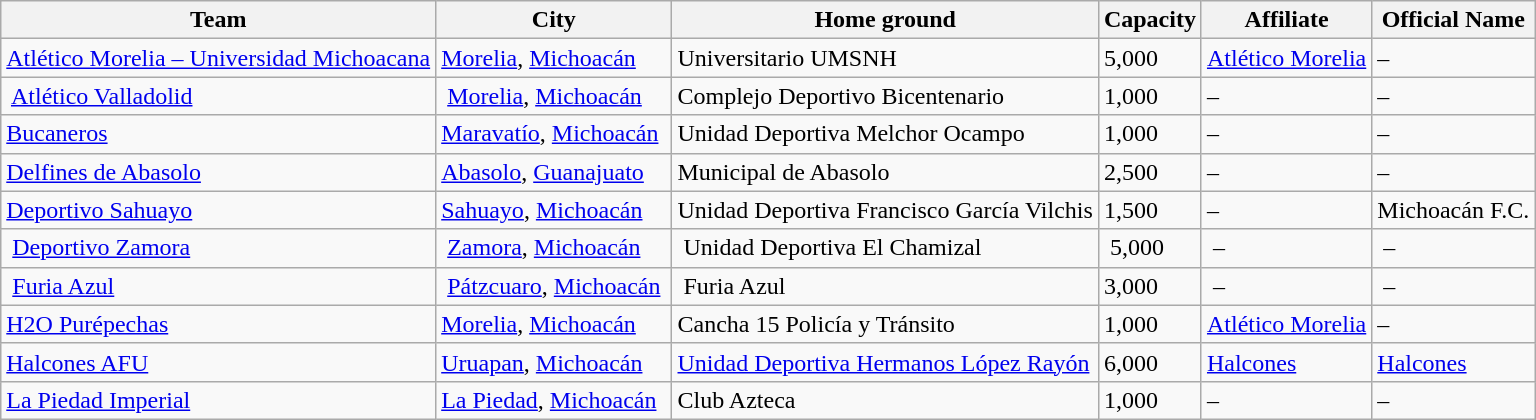<table class="wikitable sortable">
<tr>
<th>Team</th>
<th>City</th>
<th>Home ground</th>
<th>Capacity</th>
<th>Affiliate</th>
<th>Official Name</th>
</tr>
<tr>
<td><a href='#'>Atlético Morelia – Universidad Michoacana</a></td>
<td><a href='#'>Morelia</a>, <a href='#'>Michoacán</a></td>
<td>Universitario UMSNH</td>
<td>5,000</td>
<td><a href='#'>Atlético Morelia</a></td>
<td>–</td>
</tr>
<tr>
<td> <a href='#'>Atlético Valladolid</a> </td>
<td> <a href='#'>Morelia</a>, <a href='#'>Michoacán</a> </td>
<td>Complejo Deportivo Bicentenario</td>
<td>1,000</td>
<td>–</td>
<td>–</td>
</tr>
<tr>
<td><a href='#'>Bucaneros</a></td>
<td><a href='#'>Maravatío</a>, <a href='#'>Michoacán</a></td>
<td>Unidad Deportiva Melchor Ocampo</td>
<td>1,000</td>
<td>–</td>
<td>–</td>
</tr>
<tr>
<td><a href='#'>Delfines de Abasolo</a></td>
<td><a href='#'>Abasolo</a>, <a href='#'>Guanajuato</a></td>
<td>Municipal de Abasolo</td>
<td>2,500</td>
<td>–</td>
<td>–</td>
</tr>
<tr>
<td><a href='#'>Deportivo Sahuayo</a></td>
<td><a href='#'>Sahuayo</a>, <a href='#'>Michoacán</a></td>
<td>Unidad Deportiva Francisco García Vilchis</td>
<td>1,500</td>
<td>–</td>
<td>Michoacán F.C.</td>
</tr>
<tr>
<td> <a href='#'>Deportivo Zamora</a> </td>
<td> <a href='#'>Zamora</a>, <a href='#'>Michoacán</a> </td>
<td> Unidad Deportiva El Chamizal </td>
<td> 5,000 </td>
<td> – </td>
<td> –</td>
</tr>
<tr>
<td> <a href='#'>Furia Azul</a> </td>
<td> <a href='#'>Pátzcuaro</a>, <a href='#'>Michoacán</a> </td>
<td> Furia Azul </td>
<td>3,000</td>
<td> – </td>
<td> –</td>
</tr>
<tr>
<td><a href='#'>H2O Purépechas</a></td>
<td><a href='#'>Morelia</a>, <a href='#'>Michoacán</a></td>
<td>Cancha 15 Policía y Tránsito</td>
<td>1,000</td>
<td><a href='#'>Atlético Morelia</a></td>
<td>–</td>
</tr>
<tr>
<td><a href='#'>Halcones AFU</a></td>
<td><a href='#'>Uruapan</a>, <a href='#'>Michoacán</a></td>
<td><a href='#'>Unidad Deportiva Hermanos López Rayón</a></td>
<td>6,000</td>
<td><a href='#'>Halcones</a></td>
<td><a href='#'>Halcones</a></td>
</tr>
<tr>
<td><a href='#'>La Piedad Imperial</a></td>
<td><a href='#'>La Piedad</a>, <a href='#'>Michoacán</a></td>
<td>Club Azteca</td>
<td>1,000</td>
<td>– </td>
<td>–</td>
</tr>
</table>
